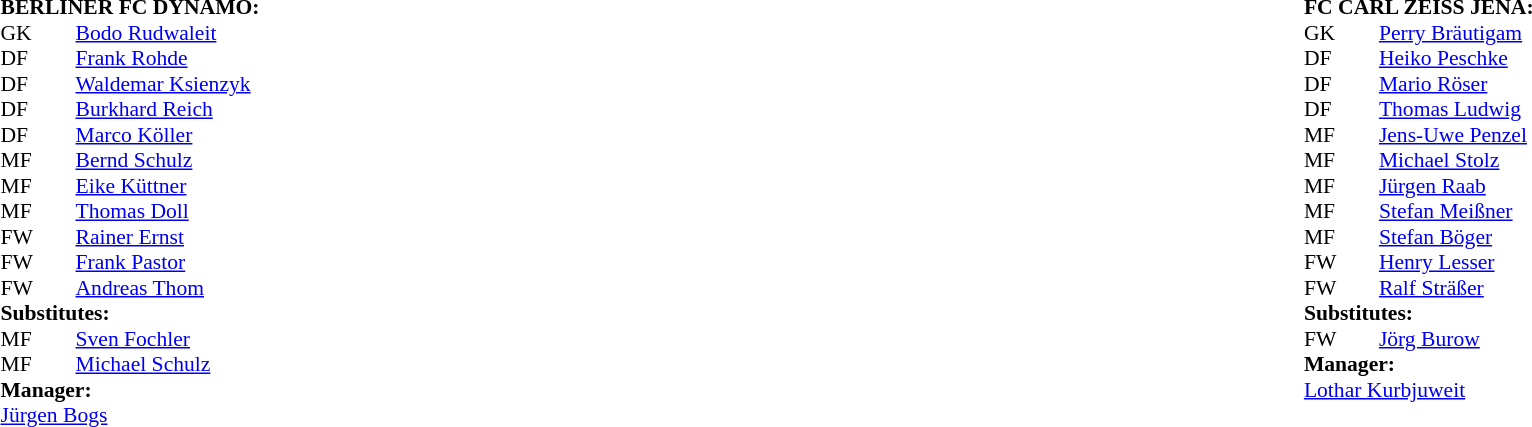<table width="100%">
<tr>
<td valign="top" width="50%"><br><table style="font-size: 90%" cellspacing="0" cellpadding="0">
<tr>
<td colspan="4"><strong>BERLINER FC DYNAMO:</strong></td>
</tr>
<tr>
<th width="25"></th>
<th width="25"></th>
</tr>
<tr>
<td>GK</td>
<td></td>
<td> <a href='#'>Bodo Rudwaleit</a></td>
</tr>
<tr>
<td>DF</td>
<td></td>
<td> <a href='#'>Frank Rohde</a></td>
</tr>
<tr>
<td>DF</td>
<td></td>
<td> <a href='#'>Waldemar Ksienzyk</a></td>
</tr>
<tr>
<td>DF</td>
<td></td>
<td> <a href='#'>Burkhard Reich</a></td>
</tr>
<tr>
<td>DF</td>
<td></td>
<td> <a href='#'>Marco Köller</a></td>
</tr>
<tr>
<td>MF</td>
<td></td>
<td> <a href='#'>Bernd Schulz</a></td>
</tr>
<tr>
<td>MF</td>
<td></td>
<td> <a href='#'>Eike Küttner</a></td>
</tr>
<tr>
<td>MF</td>
<td></td>
<td> <a href='#'>Thomas Doll</a></td>
<td></td>
<td></td>
</tr>
<tr>
<td>FW</td>
<td></td>
<td> <a href='#'>Rainer Ernst</a></td>
</tr>
<tr>
<td>FW</td>
<td></td>
<td> <a href='#'>Frank Pastor</a></td>
<td></td>
<td></td>
</tr>
<tr>
<td>FW</td>
<td></td>
<td> <a href='#'>Andreas Thom</a></td>
</tr>
<tr>
<td colspan=3><strong>Substitutes:</strong></td>
</tr>
<tr>
<td>MF</td>
<td></td>
<td> <a href='#'>Sven Fochler</a></td>
<td></td>
<td></td>
</tr>
<tr>
<td>MF</td>
<td></td>
<td> <a href='#'>Michael Schulz</a></td>
<td></td>
<td></td>
</tr>
<tr>
<td colspan=3><strong>Manager:</strong></td>
</tr>
<tr>
<td colspan="4"> <a href='#'>Jürgen Bogs</a></td>
</tr>
</table>
</td>
<td></td>
<td valign="top" width="50%"><br><table style="font-size: 90%" cellspacing="0" cellpadding="0" align="center">
<tr>
<td colspan="4"><strong>FC CARL ZEISS JENA:</strong></td>
</tr>
<tr>
<th width="25"></th>
<th width="25"></th>
</tr>
<tr>
<td>GK</td>
<td></td>
<td> <a href='#'>Perry Bräutigam</a></td>
</tr>
<tr>
<td>DF</td>
<td></td>
<td> <a href='#'>Heiko Peschke</a></td>
</tr>
<tr>
<td>DF</td>
<td></td>
<td> <a href='#'>Mario Röser</a></td>
</tr>
<tr>
<td>DF</td>
<td></td>
<td> <a href='#'>Thomas Ludwig</a></td>
</tr>
<tr>
<td>MF</td>
<td></td>
<td> <a href='#'>Jens-Uwe Penzel</a></td>
</tr>
<tr>
<td>MF</td>
<td></td>
<td> <a href='#'>Michael Stolz</a></td>
</tr>
<tr>
<td>MF</td>
<td></td>
<td> <a href='#'>Jürgen Raab</a></td>
</tr>
<tr>
<td>MF</td>
<td></td>
<td> <a href='#'>Stefan Meißner</a></td>
</tr>
<tr>
<td>MF</td>
<td></td>
<td> <a href='#'>Stefan Böger</a></td>
</tr>
<tr>
<td>FW</td>
<td></td>
<td> <a href='#'>Henry Lesser</a></td>
<td></td>
<td></td>
</tr>
<tr>
<td>FW</td>
<td></td>
<td> <a href='#'>Ralf Sträßer</a></td>
</tr>
<tr>
<td colspan=3><strong>Substitutes:</strong></td>
</tr>
<tr>
<td>FW</td>
<td></td>
<td> <a href='#'>Jörg Burow</a></td>
<td></td>
<td></td>
</tr>
<tr>
<td colspan=3><strong>Manager:</strong></td>
</tr>
<tr>
<td colspan="4"> <a href='#'>Lothar Kurbjuweit</a></td>
</tr>
</table>
</td>
</tr>
</table>
